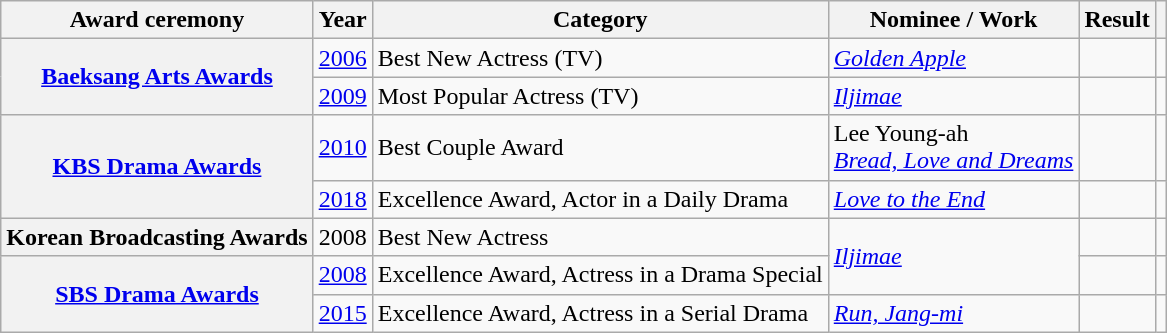<table class="wikitable plainrowheaders sortable">
<tr>
<th scope="col">Award ceremony</th>
<th scope="col">Year</th>
<th scope="col">Category </th>
<th scope="col">Nominee / Work</th>
<th scope="col">Result</th>
<th scope="col" class="unsortable"></th>
</tr>
<tr>
<th scope="row" rowspan="2"><a href='#'>Baeksang Arts Awards</a></th>
<td style="text-align:center"><a href='#'>2006</a></td>
<td>Best New Actress (TV)</td>
<td><em><a href='#'>Golden Apple</a></em></td>
<td></td>
<td style="text-align:center"></td>
</tr>
<tr>
<td style="text-align:center"><a href='#'>2009</a></td>
<td>Most Popular Actress (TV)</td>
<td><em><a href='#'>Iljimae</a></em></td>
<td></td>
<td style="text-align:center"></td>
</tr>
<tr>
<th scope="row" rowspan="2"><a href='#'>KBS Drama Awards</a></th>
<td style="text-align:center"><a href='#'>2010</a></td>
<td>Best Couple Award</td>
<td>Lee Young-ah <br><em><a href='#'>Bread, Love and Dreams</a></em></td>
<td></td>
<td style="text-align:center"></td>
</tr>
<tr>
<td style="text-align:center"><a href='#'>2018</a></td>
<td>Excellence Award, Actor in a Daily Drama</td>
<td><em><a href='#'>Love to the End</a></em></td>
<td></td>
<td style="text-align:center"></td>
</tr>
<tr>
<th scope="row">Korean Broadcasting Awards</th>
<td style="text-align:center">2008</td>
<td>Best New Actress</td>
<td rowspan="2"><em><a href='#'>Iljimae</a></em></td>
<td></td>
<td style="text-align:center"></td>
</tr>
<tr>
<th scope="row" rowspan="2"><a href='#'>SBS Drama Awards</a></th>
<td style="text-align:center"><a href='#'>2008</a></td>
<td>Excellence Award, Actress in a Drama Special</td>
<td></td>
<td style="text-align:center"></td>
</tr>
<tr>
<td style="text-align:center"><a href='#'>2015</a></td>
<td>Excellence Award, Actress in a Serial Drama</td>
<td><em><a href='#'>Run, Jang-mi</a></em></td>
<td></td>
<td style="text-align:center"></td>
</tr>
</table>
